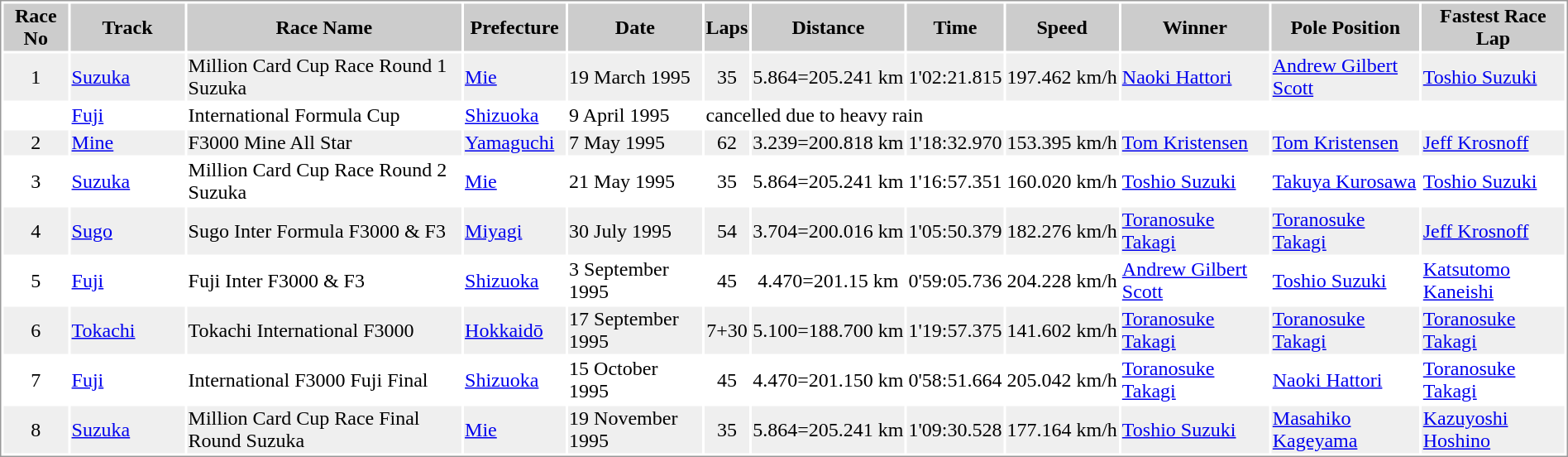<table border="0" style="border: 1px solid #999; background-color:#FFFFFF; text-align:center">
<tr align="center" style="background:#CCCCCC;">
<th>Race No</th>
<th>Track</th>
<th>Race Name</th>
<th>Prefecture</th>
<th>Date</th>
<th>Laps</th>
<th>Distance</th>
<th>Time</th>
<th>Speed</th>
<th>Winner</th>
<th>Pole Position</th>
<th>Fastest Race Lap</th>
</tr>
<tr style="background:#EFEFEF;">
<td>1</td>
<td align="left" width="90"><a href='#'>Suzuka</a></td>
<td align="left">Million Card Cup Race Round 1 Suzuka</td>
<td align="left" width="80"> <a href='#'>Mie</a></td>
<td align="left">19 March 1995</td>
<td>35</td>
<td>5.864=205.241 km</td>
<td>1'02:21.815</td>
<td>197.462 km/h</td>
<td align="left"><a href='#'>Naoki Hattori</a></td>
<td align="left"><a href='#'>Andrew Gilbert Scott</a></td>
<td align="left"><a href='#'>Toshio Suzuki</a></td>
</tr>
<tr>
<td></td>
<td align="left"><a href='#'>Fuji</a></td>
<td align="left">International Formula Cup</td>
<td align="left"> <a href='#'>Shizuoka</a></td>
<td align="left">9 April 1995</td>
<td colspan=3 align="left">cancelled due to heavy rain</td>
</tr>
<tr style="background:#EFEFEF;">
<td>2</td>
<td align="left"><a href='#'>Mine</a></td>
<td align="left">F3000 Mine All Star</td>
<td align="left"> <a href='#'>Yamaguchi</a></td>
<td align="left">7 May 1995</td>
<td>62</td>
<td>3.239=200.818 km</td>
<td>1'18:32.970</td>
<td>153.395 km/h</td>
<td align="left"><a href='#'>Tom Kristensen</a></td>
<td align="left"><a href='#'>Tom Kristensen</a></td>
<td align="left"><a href='#'>Jeff Krosnoff</a></td>
</tr>
<tr>
<td>3</td>
<td align="left"><a href='#'>Suzuka</a></td>
<td align="left">Million Card Cup Race Round 2 Suzuka</td>
<td align="left"> <a href='#'>Mie</a></td>
<td align="left">21 May 1995</td>
<td>35</td>
<td>5.864=205.241 km</td>
<td>1'16:57.351</td>
<td>160.020 km/h</td>
<td align="left"><a href='#'>Toshio Suzuki</a></td>
<td align="left"><a href='#'>Takuya Kurosawa</a></td>
<td align="left"><a href='#'>Toshio Suzuki</a></td>
</tr>
<tr style="background:#EFEFEF;">
<td>4</td>
<td align="left"><a href='#'>Sugo</a></td>
<td align="left">Sugo Inter Formula F3000 & F3</td>
<td align="left"> <a href='#'>Miyagi</a></td>
<td align="left">30 July 1995</td>
<td>54</td>
<td>3.704=200.016 km</td>
<td>1'05:50.379</td>
<td>182.276 km/h</td>
<td align="left"><a href='#'>Toranosuke Takagi</a></td>
<td align="left"><a href='#'>Toranosuke Takagi</a></td>
<td align="left"><a href='#'>Jeff Krosnoff</a></td>
</tr>
<tr>
<td>5</td>
<td align="left"><a href='#'>Fuji</a></td>
<td align="left">Fuji Inter F3000 & F3</td>
<td align="left"> <a href='#'>Shizuoka</a></td>
<td align="left">3 September 1995</td>
<td>45</td>
<td>4.470=201.15 km</td>
<td>0'59:05.736</td>
<td>204.228 km/h</td>
<td align="left"><a href='#'>Andrew Gilbert Scott</a></td>
<td align="left"><a href='#'>Toshio Suzuki</a></td>
<td align="left"><a href='#'>Katsutomo Kaneishi</a></td>
</tr>
<tr style="background:#EFEFEF;">
<td>6</td>
<td align="left"><a href='#'>Tokachi</a></td>
<td align="left">Tokachi International F3000</td>
<td align="left"> <a href='#'>Hokkaidō</a></td>
<td align="left">17 September 1995</td>
<td>7+30</td>
<td>5.100=188.700 km</td>
<td>1'19:57.375</td>
<td>141.602 km/h</td>
<td align="left"><a href='#'>Toranosuke Takagi</a></td>
<td align="left"><a href='#'>Toranosuke Takagi</a></td>
<td align="left"><a href='#'>Toranosuke Takagi</a></td>
</tr>
<tr>
<td>7</td>
<td align="left"><a href='#'>Fuji</a></td>
<td align="left">International F3000 Fuji Final</td>
<td align="left"> <a href='#'>Shizuoka</a></td>
<td align="left">15 October 1995</td>
<td>45</td>
<td>4.470=201.150 km</td>
<td>0'58:51.664</td>
<td>205.042 km/h</td>
<td align="left"><a href='#'>Toranosuke Takagi</a></td>
<td align="left"><a href='#'>Naoki Hattori</a></td>
<td align="left"><a href='#'>Toranosuke Takagi</a></td>
</tr>
<tr style="background:#EFEFEF;">
<td>8</td>
<td align="left"><a href='#'>Suzuka</a></td>
<td align="left">Million Card Cup Race Final Round Suzuka</td>
<td align="left"> <a href='#'>Mie</a></td>
<td align="left">19 November 1995</td>
<td>35</td>
<td>5.864=205.241 km</td>
<td>1'09:30.528</td>
<td>177.164 km/h</td>
<td align="left"><a href='#'>Toshio Suzuki</a></td>
<td align="left"><a href='#'>Masahiko Kageyama</a></td>
<td align="left"><a href='#'>Kazuyoshi Hoshino</a></td>
</tr>
</table>
